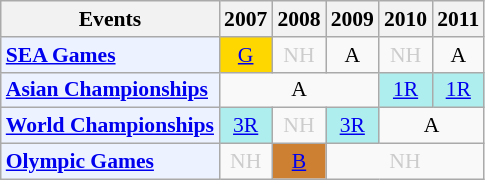<table class="wikitable" style="font-size: 90%; text-align:center">
<tr>
<th>Events</th>
<th>2007</th>
<th>2008</th>
<th>2009</th>
<th>2010</th>
<th>2011</th>
</tr>
<tr>
<td bgcolor="#ECF2FF"; align="left"><strong><a href='#'>SEA Games</a></strong></td>
<td bgcolor=gold><a href='#'>G</a></td>
<td style=color:#ccc>NH</td>
<td>A</td>
<td style=color:#ccc>NH</td>
<td>A</td>
</tr>
<tr>
<td bgcolor="#ECF2FF"; align="left"><strong><a href='#'>Asian Championships</a></strong></td>
<td colspan="3">A</td>
<td bgcolor=AFEEEE><a href='#'>1R</a></td>
<td bgcolor=AFEEEE><a href='#'>1R</a></td>
</tr>
<tr>
<td bgcolor="#ECF2FF"; align="left"><strong><a href='#'>World Championships</a></strong></td>
<td bgcolor=AFEEEE><a href='#'>3R</a></td>
<td style=color:#ccc>NH</td>
<td bgcolor=AFEEEE><a href='#'>3R</a></td>
<td colspan="2">A</td>
</tr>
<tr>
<td bgcolor="#ECF2FF"; align="left"><strong><a href='#'>Olympic Games</a></strong></td>
<td style=color:#ccc>NH</td>
<td bgcolor=CD7F32><a href='#'>B</a></td>
<td colspan="3" style=color:#ccc>NH</td>
</tr>
</table>
